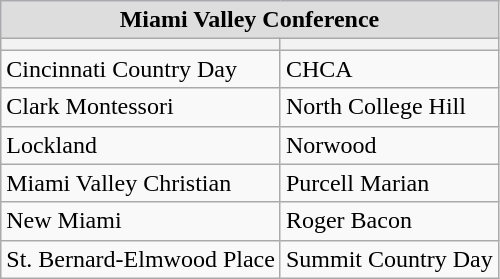<table class="wikitable">
<tr style="background:#ccf;">
<th colspan="4" style="background:#ddd;">Miami Valley Conference</th>
</tr>
<tr>
<th></th>
<th></th>
</tr>
<tr>
<td>Cincinnati Country Day</td>
<td>CHCA</td>
</tr>
<tr>
<td>Clark Montessori</td>
<td>North College Hill</td>
</tr>
<tr>
<td>Lockland</td>
<td>Norwood</td>
</tr>
<tr>
<td>Miami Valley Christian</td>
<td>Purcell Marian</td>
</tr>
<tr>
<td>New Miami</td>
<td>Roger Bacon</td>
</tr>
<tr>
<td>St. Bernard-Elmwood Place</td>
<td>Summit Country Day</td>
</tr>
</table>
